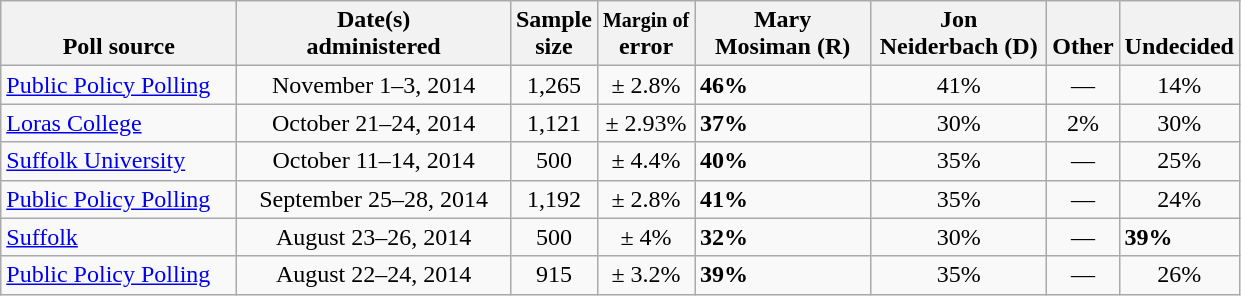<table class="wikitable">
<tr valign= bottom>
<th style="width:150px;">Poll source</th>
<th style="width:175px;">Date(s)<br>administered</th>
<th class=small>Sample<br>size</th>
<th class=small><small>Margin of</small><br>error</th>
<th style="width:110px;">Mary<br>Mosiman (R)</th>
<th style="width:110px;">Jon<br>Neiderbach (D)</th>
<th>Other</th>
<th>Undecided</th>
</tr>
<tr>
<td><a href='#'>Public Policy Polling</a></td>
<td align=center>November 1–3, 2014</td>
<td align=center>1,265</td>
<td align=center>± 2.8%</td>
<td><strong>46%</strong></td>
<td align=center>41%</td>
<td align=center>—</td>
<td align=center>14%</td>
</tr>
<tr>
<td><a href='#'>Loras College</a></td>
<td align=center>October 21–24, 2014</td>
<td align=center>1,121</td>
<td align=center>± 2.93%</td>
<td><strong>37%</strong></td>
<td align=center>30%</td>
<td align=center>2%</td>
<td align=center>30%</td>
</tr>
<tr>
<td><a href='#'>Suffolk University</a></td>
<td align=center>October 11–14, 2014</td>
<td align=center>500</td>
<td align=center>± 4.4%</td>
<td><strong>40%</strong></td>
<td align=center>35%</td>
<td align=center>—</td>
<td align=center>25%</td>
</tr>
<tr>
<td><a href='#'>Public Policy Polling</a></td>
<td align=center>September 25–28, 2014</td>
<td align=center>1,192</td>
<td align=center>± 2.8%</td>
<td><strong>41%</strong></td>
<td align=center>35%</td>
<td align=center>—</td>
<td align=center>24%</td>
</tr>
<tr>
<td><a href='#'>Suffolk</a></td>
<td align=center>August 23–26, 2014</td>
<td align=center>500</td>
<td align=center>± 4%</td>
<td><strong>32%</strong></td>
<td align=center>30%</td>
<td align=center>—</td>
<td><strong>39%</strong></td>
</tr>
<tr>
<td><a href='#'>Public Policy Polling</a></td>
<td align=center>August 22–24, 2014</td>
<td align=center>915</td>
<td align=center>± 3.2%</td>
<td><strong>39%</strong></td>
<td align=center>35%</td>
<td align=center>—</td>
<td align=center>26%</td>
</tr>
</table>
